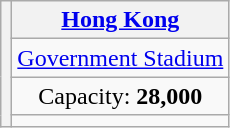<table class="wikitable" style="text-align:center">
<tr>
<th rowspan=4></th>
<th><a href='#'>Hong Kong</a></th>
</tr>
<tr>
<td><a href='#'>Government Stadium</a></td>
</tr>
<tr>
<td>Capacity: <strong>28,000</strong></td>
</tr>
<tr>
<td></td>
</tr>
</table>
